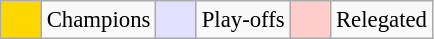<table class="wikitable" style="font-size: 95%">
<tr>
<td bgcolor="#FFD700" width="20"> </td>
<td>Champions</td>
<td bgcolor="#e1e1ff" width="20"> </td>
<td>Play-offs</td>
<td bgcolor="#FFCCCC" width="20"> </td>
<td>Relegated</td>
</tr>
</table>
